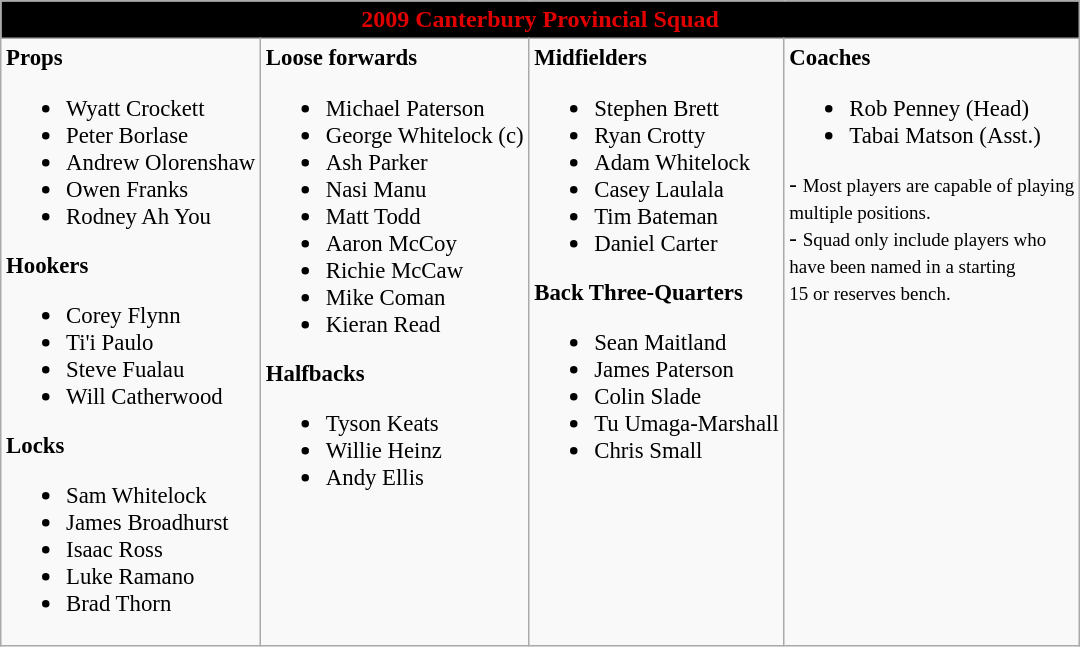<table class="wikitable collapsible nowraplinks" style="text-align: left;">
<tr>
<th colspan="4" style="background-color: #000000;color:#e00000;text-align:center;">2009 Canterbury Provincial Squad</th>
</tr>
<tr>
<td style="font-size: 95%;" valign="top"><strong>Props</strong><br><ul><li>Wyatt Crockett</li><li>Peter Borlase</li><li>Andrew Olorenshaw</li><li>Owen Franks</li><li>Rodney Ah You</li></ul><strong>Hookers</strong><ul><li>Corey Flynn</li><li>Ti'i Paulo</li><li>Steve Fualau</li><li>Will Catherwood</li></ul><strong>Locks</strong><ul><li>Sam Whitelock</li><li>James Broadhurst</li><li>Isaac Ross</li><li>Luke Ramano</li><li>Brad Thorn</li></ul></td>
<td style="font-size: 95%;" valign="top"><strong>Loose forwards</strong><br><ul><li>Michael Paterson</li><li>George Whitelock (c)</li><li>Ash Parker</li><li>Nasi Manu</li><li>Matt Todd</li><li>Aaron McCoy</li><li>Richie McCaw</li><li>Mike Coman</li><li>Kieran Read</li></ul><strong>Halfbacks</strong><ul><li>Tyson Keats</li><li>Willie Heinz</li><li>Andy Ellis</li></ul></td>
<td style="font-size: 95%;" valign="top"><strong>Midfielders</strong><br><ul><li>Stephen Brett</li><li>Ryan Crotty</li><li>Adam Whitelock</li><li>Casey Laulala</li><li>Tim Bateman</li><li>Daniel Carter</li></ul><strong>Back Three-Quarters</strong><ul><li>Sean Maitland</li><li>James Paterson</li><li>Colin Slade</li><li>Tu Umaga-Marshall</li><li>Chris Small</li></ul></td>
<td style="font-size: 95%;" valign="top"><strong>Coaches</strong><br><ul><li>Rob Penney (Head)</li><li>Tabai Matson (Asst.)</li></ul>- <small>Most players are capable of playing<br> multiple positions.</small><br>- <small>Squad only include players who<br> have been named in a starting <br>15 or reserves bench.</small></td>
</tr>
</table>
